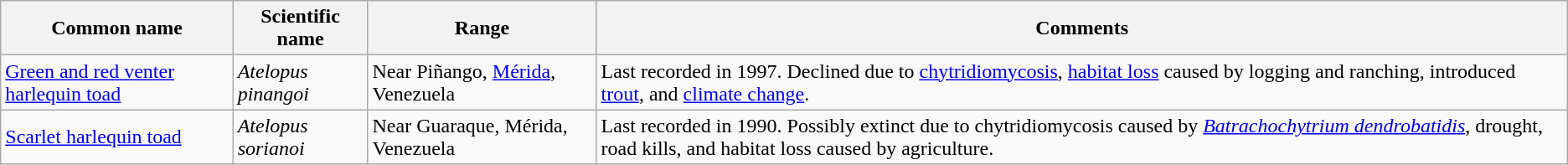<table class="wikitable sortable">
<tr>
<th>Common name</th>
<th>Scientific name</th>
<th>Range</th>
<th class="unsortable">Comments</th>
</tr>
<tr>
<td><a href='#'>Green and red venter harlequin toad</a></td>
<td><em>Atelopus pinangoi</em></td>
<td>Near Piñango, <a href='#'>Mérida</a>, Venezuela</td>
<td>Last recorded in 1997. Declined due to <a href='#'>chytridiomycosis</a>, <a href='#'>habitat loss</a> caused by logging and ranching, introduced <a href='#'>trout</a>, and <a href='#'>climate change</a>.</td>
</tr>
<tr>
<td><a href='#'>Scarlet harlequin toad</a></td>
<td><em>Atelopus sorianoi</em></td>
<td>Near Guaraque, Mérida, Venezuela</td>
<td>Last recorded in 1990. Possibly extinct due to chytridiomycosis caused by <em><a href='#'>Batrachochytrium dendrobatidis</a></em>, drought, road kills, and habitat loss caused by agriculture.</td>
</tr>
</table>
